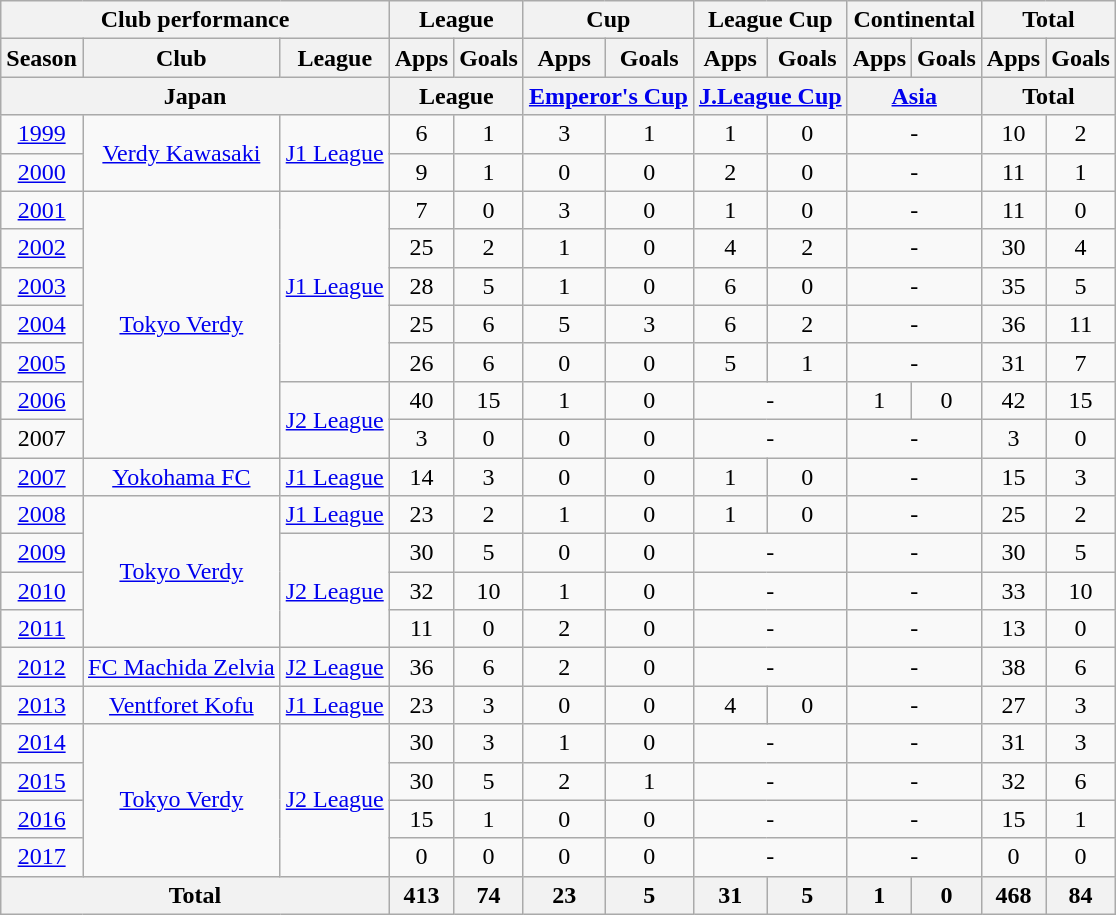<table class="wikitable" style="text-align:center;">
<tr>
<th colspan=3>Club performance</th>
<th colspan=2>League</th>
<th colspan=2>Cup</th>
<th colspan=2>League Cup</th>
<th colspan=2>Continental</th>
<th colspan=2>Total</th>
</tr>
<tr>
<th>Season</th>
<th>Club</th>
<th>League</th>
<th>Apps</th>
<th>Goals</th>
<th>Apps</th>
<th>Goals</th>
<th>Apps</th>
<th>Goals</th>
<th>Apps</th>
<th>Goals</th>
<th>Apps</th>
<th>Goals</th>
</tr>
<tr>
<th colspan=3>Japan</th>
<th colspan=2>League</th>
<th colspan=2><a href='#'>Emperor's Cup</a></th>
<th colspan=2><a href='#'>J.League Cup</a></th>
<th colspan=2><a href='#'>Asia</a></th>
<th colspan=2>Total</th>
</tr>
<tr>
<td><a href='#'>1999</a></td>
<td rowspan="2"><a href='#'>Verdy Kawasaki</a></td>
<td rowspan="2"><a href='#'>J1 League</a></td>
<td>6</td>
<td>1</td>
<td>3</td>
<td>1</td>
<td>1</td>
<td>0</td>
<td colspan="2">-</td>
<td>10</td>
<td>2</td>
</tr>
<tr>
<td><a href='#'>2000</a></td>
<td>9</td>
<td>1</td>
<td>0</td>
<td>0</td>
<td>2</td>
<td>0</td>
<td colspan="2">-</td>
<td>11</td>
<td>1</td>
</tr>
<tr>
<td><a href='#'>2001</a></td>
<td rowspan="7"><a href='#'>Tokyo Verdy</a></td>
<td rowspan="5"><a href='#'>J1 League</a></td>
<td>7</td>
<td>0</td>
<td>3</td>
<td>0</td>
<td>1</td>
<td>0</td>
<td colspan="2">-</td>
<td>11</td>
<td>0</td>
</tr>
<tr>
<td><a href='#'>2002</a></td>
<td>25</td>
<td>2</td>
<td>1</td>
<td>0</td>
<td>4</td>
<td>2</td>
<td colspan="2">-</td>
<td>30</td>
<td>4</td>
</tr>
<tr>
<td><a href='#'>2003</a></td>
<td>28</td>
<td>5</td>
<td>1</td>
<td>0</td>
<td>6</td>
<td>0</td>
<td colspan="2">-</td>
<td>35</td>
<td>5</td>
</tr>
<tr>
<td><a href='#'>2004</a></td>
<td>25</td>
<td>6</td>
<td>5</td>
<td>3</td>
<td>6</td>
<td>2</td>
<td colspan="2">-</td>
<td>36</td>
<td>11</td>
</tr>
<tr>
<td><a href='#'>2005</a></td>
<td>26</td>
<td>6</td>
<td>0</td>
<td>0</td>
<td>5</td>
<td>1</td>
<td colspan="2">-</td>
<td>31</td>
<td>7</td>
</tr>
<tr>
<td><a href='#'>2006</a></td>
<td rowspan="2"><a href='#'>J2 League</a></td>
<td>40</td>
<td>15</td>
<td>1</td>
<td>0</td>
<td colspan="2">-</td>
<td>1</td>
<td>0</td>
<td>42</td>
<td>15</td>
</tr>
<tr>
<td>2007</td>
<td>3</td>
<td>0</td>
<td>0</td>
<td>0</td>
<td colspan="2">-</td>
<td colspan="2">-</td>
<td>3</td>
<td>0</td>
</tr>
<tr>
<td><a href='#'>2007</a></td>
<td><a href='#'>Yokohama FC</a></td>
<td><a href='#'>J1 League</a></td>
<td>14</td>
<td>3</td>
<td>0</td>
<td>0</td>
<td>1</td>
<td>0</td>
<td colspan="2">-</td>
<td>15</td>
<td>3</td>
</tr>
<tr>
<td><a href='#'>2008</a></td>
<td rowspan="4"><a href='#'>Tokyo Verdy</a></td>
<td><a href='#'>J1 League</a></td>
<td>23</td>
<td>2</td>
<td>1</td>
<td>0</td>
<td>1</td>
<td>0</td>
<td colspan="2">-</td>
<td>25</td>
<td>2</td>
</tr>
<tr>
<td><a href='#'>2009</a></td>
<td rowspan="3"><a href='#'>J2 League</a></td>
<td>30</td>
<td>5</td>
<td>0</td>
<td>0</td>
<td colspan="2">-</td>
<td colspan="2">-</td>
<td>30</td>
<td>5</td>
</tr>
<tr>
<td><a href='#'>2010</a></td>
<td>32</td>
<td>10</td>
<td>1</td>
<td>0</td>
<td colspan="2">-</td>
<td colspan="2">-</td>
<td>33</td>
<td>10</td>
</tr>
<tr>
<td><a href='#'>2011</a></td>
<td>11</td>
<td>0</td>
<td>2</td>
<td>0</td>
<td colspan="2">-</td>
<td colspan="2">-</td>
<td>13</td>
<td>0</td>
</tr>
<tr>
<td><a href='#'>2012</a></td>
<td><a href='#'>FC Machida Zelvia</a></td>
<td><a href='#'>J2 League</a></td>
<td>36</td>
<td>6</td>
<td>2</td>
<td>0</td>
<td colspan="2">-</td>
<td colspan="2">-</td>
<td>38</td>
<td>6</td>
</tr>
<tr>
<td><a href='#'>2013</a></td>
<td><a href='#'>Ventforet Kofu</a></td>
<td><a href='#'>J1 League</a></td>
<td>23</td>
<td>3</td>
<td>0</td>
<td>0</td>
<td>4</td>
<td>0</td>
<td colspan="2">-</td>
<td>27</td>
<td>3</td>
</tr>
<tr>
<td><a href='#'>2014</a></td>
<td rowspan="4"><a href='#'>Tokyo Verdy</a></td>
<td rowspan="4"><a href='#'>J2 League</a></td>
<td>30</td>
<td>3</td>
<td>1</td>
<td>0</td>
<td colspan="2">-</td>
<td colspan="2">-</td>
<td>31</td>
<td>3</td>
</tr>
<tr>
<td><a href='#'>2015</a></td>
<td>30</td>
<td>5</td>
<td>2</td>
<td>1</td>
<td colspan="2">-</td>
<td colspan="2">-</td>
<td>32</td>
<td>6</td>
</tr>
<tr>
<td><a href='#'>2016</a></td>
<td>15</td>
<td>1</td>
<td>0</td>
<td>0</td>
<td colspan="2">-</td>
<td colspan="2">-</td>
<td>15</td>
<td>1</td>
</tr>
<tr>
<td><a href='#'>2017</a></td>
<td>0</td>
<td>0</td>
<td>0</td>
<td>0</td>
<td colspan="2">-</td>
<td colspan="2">-</td>
<td>0</td>
<td>0</td>
</tr>
<tr>
<th colspan=3>Total</th>
<th>413</th>
<th>74</th>
<th>23</th>
<th>5</th>
<th>31</th>
<th>5</th>
<th>1</th>
<th>0</th>
<th>468</th>
<th>84</th>
</tr>
</table>
